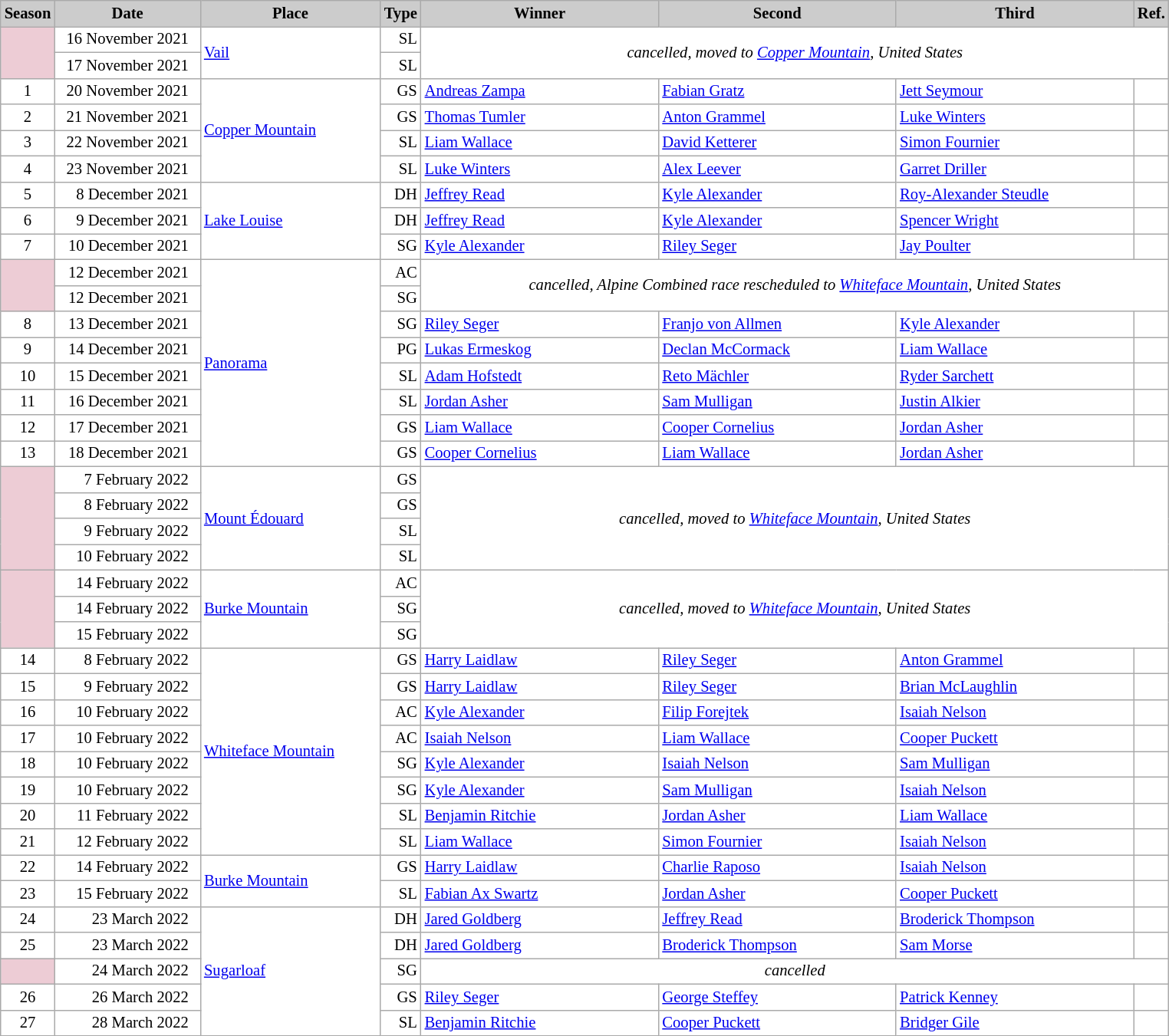<table class="wikitable plainrowheaders" style="background:#fff; font-size:86%; line-height:16px; border:grey solid 1px; border-collapse:collapse;">
<tr style="background:#ccc; text-align:center;">
<th scope="col" style="background:#ccc; width=30 px;">Season</th>
<th scope="col" style="background:#ccc; width:120px;">Date</th>
<th scope="col" style="background:#ccc; width:150px;">Place</th>
<th scope="col" style="background:#ccc; width:28px;">Type</th>
<th scope="col" style="background:#ccc; width:200px;">Winner</th>
<th scope="col" style="background:#ccc; width:200px;">Second</th>
<th scope="col" style="background:#ccc; width:200px;">Third</th>
<th scope="col" style="background:#ccc; width:10px;">Ref.</th>
</tr>
<tr>
<td rowspan=2 bgcolor="EDCCD5"></td>
<td align=right>16 November 2021  </td>
<td rowspan=2> <a href='#'>Vail</a></td>
<td align=right>SL</td>
<td rowspan=2 colspan=4 align=center><em>cancelled, moved to <a href='#'>Copper Mountain</a>, United States</em></td>
</tr>
<tr>
<td align=right>17 November 2021  </td>
<td align=right>SL</td>
</tr>
<tr>
<td align=center>1</td>
<td align=right>20 November 2021  </td>
<td rowspan=4> <a href='#'>Copper Mountain</a></td>
<td align=right>GS</td>
<td> <a href='#'>Andreas Zampa</a></td>
<td> <a href='#'>Fabian Gratz</a></td>
<td> <a href='#'>Jett Seymour</a></td>
<td></td>
</tr>
<tr>
<td align=center>2</td>
<td align=right>21 November 2021  </td>
<td align=right>GS</td>
<td> <a href='#'>Thomas Tumler</a></td>
<td> <a href='#'>Anton Grammel</a></td>
<td> <a href='#'>Luke Winters</a></td>
<td></td>
</tr>
<tr>
<td align=center>3</td>
<td align=right>22 November 2021  </td>
<td align=right>SL</td>
<td> <a href='#'>Liam Wallace</a></td>
<td> <a href='#'>David Ketterer</a></td>
<td> <a href='#'>Simon Fournier</a></td>
<td></td>
</tr>
<tr>
<td align=center>4</td>
<td align=right>23 November 2021  </td>
<td align=right>SL</td>
<td> <a href='#'>Luke Winters</a></td>
<td> <a href='#'>Alex Leever</a></td>
<td> <a href='#'>Garret Driller</a></td>
<td></td>
</tr>
<tr>
<td align=center>5</td>
<td align=right>8 December 2021  </td>
<td rowspan=3> <a href='#'>Lake Louise</a></td>
<td align=right>DH</td>
<td> <a href='#'>Jeffrey Read</a></td>
<td> <a href='#'>Kyle Alexander</a></td>
<td> <a href='#'>Roy-Alexander Steudle</a></td>
<td></td>
</tr>
<tr>
<td align=center>6</td>
<td align=right>9 December 2021  </td>
<td align=right>DH</td>
<td> <a href='#'>Jeffrey Read</a></td>
<td> <a href='#'>Kyle Alexander</a></td>
<td> <a href='#'>Spencer Wright</a></td>
<td></td>
</tr>
<tr>
<td align=center>7</td>
<td align=right>10 December 2021  </td>
<td align=right>SG</td>
<td> <a href='#'>Kyle Alexander</a></td>
<td> <a href='#'>Riley Seger</a></td>
<td> <a href='#'>Jay Poulter</a></td>
<td></td>
</tr>
<tr>
<td rowspan=2 bgcolor="EDCCD5"></td>
<td align=right>12 December 2021  </td>
<td rowspan=8> <a href='#'>Panorama</a></td>
<td align=right>AC</td>
<td rowspan=2 colspan=4 align=center><em>cancelled, Alpine Combined race rescheduled to <a href='#'>Whiteface Mountain</a>, United States</em></td>
</tr>
<tr>
<td align=right>12 December 2021  </td>
<td align=right>SG</td>
</tr>
<tr>
<td align=center>8</td>
<td align=right>13 December 2021  </td>
<td align=right>SG</td>
<td> <a href='#'>Riley Seger</a></td>
<td> <a href='#'>Franjo von Allmen</a></td>
<td> <a href='#'>Kyle Alexander</a></td>
<td></td>
</tr>
<tr>
<td align=center>9</td>
<td align=right>14 December 2021  </td>
<td align=right>PG</td>
<td> <a href='#'>Lukas Ermeskog</a></td>
<td> <a href='#'>Declan McCormack</a></td>
<td> <a href='#'>Liam Wallace</a></td>
<td></td>
</tr>
<tr>
<td align=center>10</td>
<td align=right>15 December 2021  </td>
<td align=right>SL</td>
<td> <a href='#'>Adam Hofstedt</a></td>
<td> <a href='#'>Reto Mächler</a></td>
<td> <a href='#'>Ryder Sarchett</a></td>
<td></td>
</tr>
<tr>
<td align=center>11</td>
<td align=right>16 December 2021  </td>
<td align=right>SL</td>
<td> <a href='#'>Jordan Asher</a></td>
<td> <a href='#'>Sam Mulligan</a></td>
<td> <a href='#'>Justin Alkier</a></td>
<td></td>
</tr>
<tr>
<td align=center>12</td>
<td align=right>17 December 2021  </td>
<td align=right>GS</td>
<td> <a href='#'>Liam Wallace</a></td>
<td> <a href='#'>Cooper Cornelius</a></td>
<td> <a href='#'>Jordan Asher</a></td>
<td></td>
</tr>
<tr>
<td align=center>13</td>
<td align=right>18 December 2021  </td>
<td align=right>GS</td>
<td> <a href='#'>Cooper Cornelius</a></td>
<td> <a href='#'>Liam Wallace</a></td>
<td> <a href='#'>Jordan Asher</a></td>
<td></td>
</tr>
<tr>
<td rowspan=4 bgcolor="EDCCD5"></td>
<td align=right>7 February 2022  </td>
<td rowspan=4> <a href='#'>Mount Édouard</a></td>
<td align=right>GS</td>
<td rowspan=4 colspan=4 align=center><em>cancelled, moved to <a href='#'>Whiteface Mountain</a>, United States</em></td>
</tr>
<tr>
<td align=right>8 February 2022  </td>
<td align=right>GS</td>
</tr>
<tr>
<td align=right>9 February 2022  </td>
<td align=right>SL</td>
</tr>
<tr>
<td align=right>10 February 2022  </td>
<td align=right>SL</td>
</tr>
<tr>
<td rowspan=3 bgcolor="EDCCD5"></td>
<td align=right>14 February 2022  </td>
<td rowspan=3> <a href='#'>Burke Mountain</a></td>
<td align=right>AC</td>
<td rowspan=3 colspan=4 align=center><em>cancelled, moved to <a href='#'>Whiteface Mountain</a>, United States</em></td>
</tr>
<tr>
<td align=right>14 February 2022  </td>
<td align=right>SG</td>
</tr>
<tr>
<td align=right>15 February 2022  </td>
<td align=right>SG</td>
</tr>
<tr>
<td align=center>14</td>
<td align=right>8 February 2022  </td>
<td rowspan=8> <a href='#'>Whiteface Mountain</a></td>
<td align=right>GS</td>
<td> <a href='#'>Harry Laidlaw</a></td>
<td> <a href='#'>Riley Seger</a></td>
<td> <a href='#'>Anton Grammel</a></td>
<td></td>
</tr>
<tr>
<td align=center>15</td>
<td align=right>9 February 2022  </td>
<td align=right>GS</td>
<td> <a href='#'>Harry Laidlaw</a></td>
<td> <a href='#'>Riley Seger</a></td>
<td> <a href='#'>Brian McLaughlin</a></td>
<td></td>
</tr>
<tr>
<td align=center>16</td>
<td align=right>10 February 2022  </td>
<td align=right>AC</td>
<td> <a href='#'>Kyle Alexander</a></td>
<td> <a href='#'>Filip Forejtek</a></td>
<td> <a href='#'>Isaiah Nelson</a></td>
<td></td>
</tr>
<tr>
<td align=center>17</td>
<td align=right>10 February 2022  </td>
<td align=right>AC</td>
<td> <a href='#'>Isaiah Nelson</a></td>
<td> <a href='#'>Liam Wallace</a></td>
<td> <a href='#'>Cooper Puckett</a></td>
<td></td>
</tr>
<tr>
<td align=center>18</td>
<td align=right>10 February 2022  </td>
<td align=right>SG</td>
<td> <a href='#'>Kyle Alexander</a></td>
<td> <a href='#'>Isaiah Nelson</a></td>
<td> <a href='#'>Sam Mulligan</a></td>
<td></td>
</tr>
<tr>
<td align=center>19</td>
<td align=right>10 February 2022  </td>
<td align=right>SG</td>
<td> <a href='#'>Kyle Alexander</a></td>
<td> <a href='#'>Sam Mulligan</a></td>
<td> <a href='#'>Isaiah Nelson</a></td>
<td></td>
</tr>
<tr>
<td align=center>20</td>
<td align=right>11 February 2022  </td>
<td align=right>SL</td>
<td> <a href='#'>Benjamin Ritchie</a></td>
<td> <a href='#'>Jordan Asher</a></td>
<td> <a href='#'>Liam Wallace</a></td>
<td></td>
</tr>
<tr>
<td align=center>21</td>
<td align=right>12 February 2022  </td>
<td align=right>SL</td>
<td> <a href='#'>Liam Wallace</a></td>
<td> <a href='#'>Simon Fournier</a></td>
<td> <a href='#'>Isaiah Nelson</a></td>
<td></td>
</tr>
<tr>
<td align=center>22</td>
<td align=right>14 February 2022  </td>
<td rowspan=2> <a href='#'>Burke Mountain</a></td>
<td align=right>GS</td>
<td> <a href='#'>Harry Laidlaw</a></td>
<td> <a href='#'>Charlie Raposo</a></td>
<td> <a href='#'>Isaiah Nelson</a></td>
<td></td>
</tr>
<tr>
<td align=center>23</td>
<td align=right>15 February 2022  </td>
<td align=right>SL</td>
<td> <a href='#'>Fabian Ax Swartz</a></td>
<td> <a href='#'>Jordan Asher</a></td>
<td> <a href='#'>Cooper Puckett</a></td>
<td></td>
</tr>
<tr>
<td align=center>24</td>
<td align=right>23 March 2022  </td>
<td rowspan=8> <a href='#'>Sugarloaf</a></td>
<td align=right>DH</td>
<td> <a href='#'>Jared Goldberg</a></td>
<td> <a href='#'>Jeffrey Read</a></td>
<td> <a href='#'>Broderick Thompson</a></td>
<td></td>
</tr>
<tr>
<td align=center>25</td>
<td align=right>23 March 2022  </td>
<td align=right>DH</td>
<td> <a href='#'>Jared Goldberg</a></td>
<td> <a href='#'>Broderick Thompson</a></td>
<td> <a href='#'>Sam Morse</a></td>
<td></td>
</tr>
<tr>
<td bgcolor="EDCCD5"></td>
<td align=right>24 March 2022  </td>
<td align=right>SG</td>
<td rowspan=1 colspan=4 align=center><em>cancelled</em></td>
</tr>
<tr>
<td align=center>26</td>
<td align=right>26 March 2022  </td>
<td align=right>GS</td>
<td> <a href='#'>Riley Seger</a></td>
<td> <a href='#'>George Steffey</a></td>
<td> <a href='#'>Patrick Kenney</a></td>
<td></td>
</tr>
<tr>
<td align=center>27</td>
<td align=right>28 March 2022  </td>
<td align=right>SL</td>
<td> <a href='#'>Benjamin Ritchie</a></td>
<td> <a href='#'>Cooper Puckett</a></td>
<td> <a href='#'>Bridger Gile</a></td>
<td></td>
</tr>
</table>
